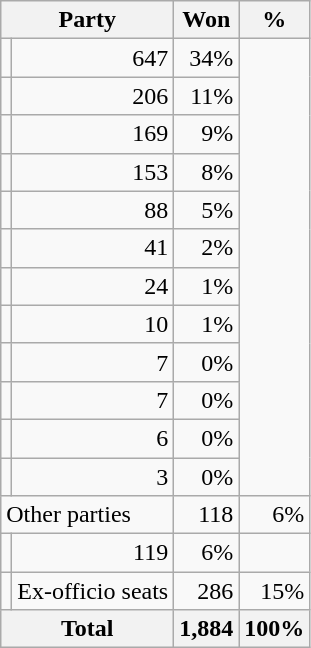<table class=wikitable style="text-align:right;">
<tr>
<th colspan=2>Party</th>
<th>Won</th>
<th>%</th>
</tr>
<tr>
<td></td>
<td>647</td>
<td>34%</td>
</tr>
<tr>
<td></td>
<td>206</td>
<td>11%</td>
</tr>
<tr>
<td></td>
<td>169</td>
<td>9%</td>
</tr>
<tr>
<td></td>
<td>153</td>
<td>8%</td>
</tr>
<tr>
<td></td>
<td>88</td>
<td>5%</td>
</tr>
<tr>
<td></td>
<td>41</td>
<td>2%</td>
</tr>
<tr>
<td></td>
<td>24</td>
<td>1%</td>
</tr>
<tr>
<td></td>
<td>10</td>
<td>1%</td>
</tr>
<tr>
<td></td>
<td>7</td>
<td>0%</td>
</tr>
<tr>
<td></td>
<td>7</td>
<td>0%</td>
</tr>
<tr>
<td></td>
<td>6</td>
<td>0%</td>
</tr>
<tr>
<td></td>
<td>3</td>
<td>0%</td>
</tr>
<tr>
<td colspan=2 align=left>Other parties</td>
<td>118</td>
<td>6%</td>
</tr>
<tr>
<td></td>
<td>119</td>
<td>6%</td>
</tr>
<tr>
<td></td>
<td align=left>Ex-officio seats</td>
<td>286</td>
<td>15%</td>
</tr>
<tr>
<th colspan=2>Total</th>
<th>1,884</th>
<th>100%</th>
</tr>
</table>
